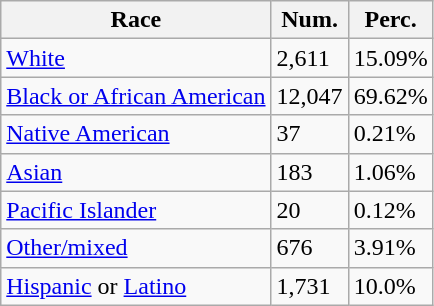<table class="wikitable">
<tr>
<th>Race</th>
<th>Num.</th>
<th>Perc.</th>
</tr>
<tr>
<td><a href='#'>White</a></td>
<td>2,611</td>
<td>15.09%</td>
</tr>
<tr>
<td><a href='#'>Black or African American</a></td>
<td>12,047</td>
<td>69.62%</td>
</tr>
<tr>
<td><a href='#'>Native American</a></td>
<td>37</td>
<td>0.21%</td>
</tr>
<tr>
<td><a href='#'>Asian</a></td>
<td>183</td>
<td>1.06%</td>
</tr>
<tr>
<td><a href='#'>Pacific Islander</a></td>
<td>20</td>
<td>0.12%</td>
</tr>
<tr>
<td><a href='#'>Other/mixed</a></td>
<td>676</td>
<td>3.91%</td>
</tr>
<tr>
<td><a href='#'>Hispanic</a> or <a href='#'>Latino</a></td>
<td>1,731</td>
<td>10.0%</td>
</tr>
</table>
